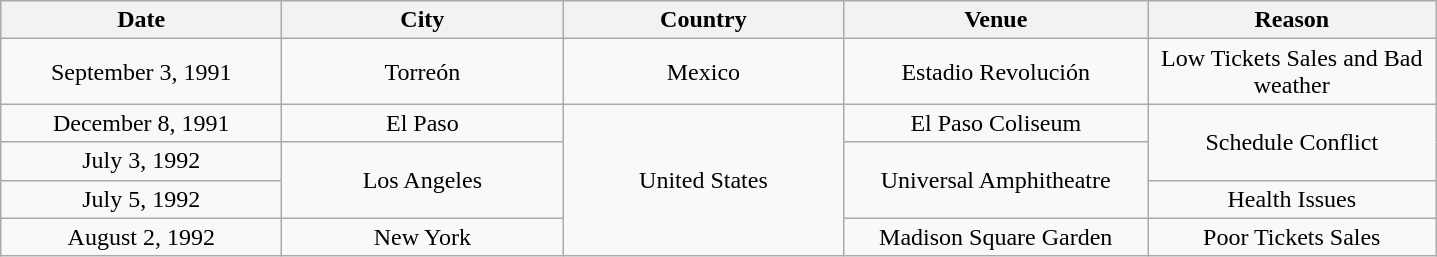<table class="wikitable plainrowheaders" style="text-align:center;">
<tr>
<th style="width:180px;">Date</th>
<th style="width:180px;">City</th>
<th style="width:180px;">Country</th>
<th style="width:195px;">Venue</th>
<th style="width:185px;">Reason</th>
</tr>
<tr>
<td>September 3, 1991</td>
<td>Torreón</td>
<td>Mexico</td>
<td>Estadio Revolución</td>
<td>Low Tickets Sales and Bad weather</td>
</tr>
<tr>
<td>December 8, 1991</td>
<td>El Paso</td>
<td rowspan="4">United States</td>
<td>El Paso Coliseum</td>
<td rowspan="2">Schedule Conflict</td>
</tr>
<tr>
<td>July 3, 1992</td>
<td rowspan="2">Los Angeles</td>
<td rowspan="2">Universal Amphitheatre</td>
</tr>
<tr>
<td>July 5, 1992</td>
<td>Health Issues</td>
</tr>
<tr>
<td>August 2, 1992</td>
<td>New York</td>
<td>Madison Square Garden</td>
<td>Poor Tickets Sales</td>
</tr>
</table>
